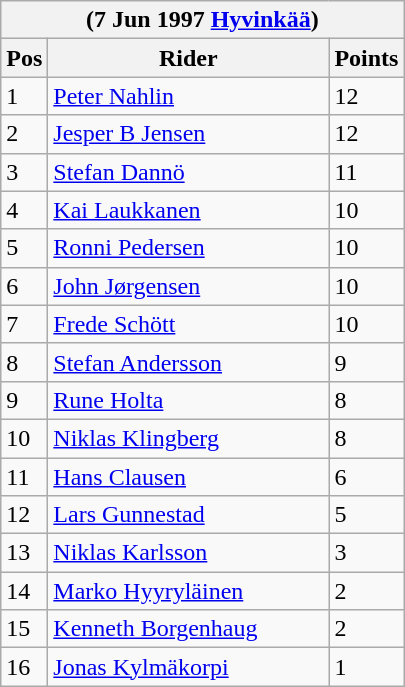<table class="wikitable">
<tr>
<th colspan="6">(7 Jun 1997  <a href='#'>Hyvinkää</a>)</th>
</tr>
<tr>
<th width=20>Pos</th>
<th width=180>Rider</th>
<th width=40>Points</th>
</tr>
<tr>
<td>1</td>
<td style="text-align:left;"> <a href='#'>Peter Nahlin</a></td>
<td>12</td>
</tr>
<tr>
<td>2</td>
<td style="text-align:left;"> <a href='#'>Jesper B Jensen</a></td>
<td>12</td>
</tr>
<tr>
<td>3</td>
<td style="text-align:left;"> <a href='#'>Stefan Dannö</a></td>
<td>11</td>
</tr>
<tr>
<td>4</td>
<td style="text-align:left;"> <a href='#'>Kai Laukkanen</a></td>
<td>10</td>
</tr>
<tr>
<td>5</td>
<td style="text-align:left;"> <a href='#'>Ronni Pedersen</a></td>
<td>10</td>
</tr>
<tr>
<td>6</td>
<td style="text-align:left;"> <a href='#'>John Jørgensen</a></td>
<td>10</td>
</tr>
<tr>
<td>7</td>
<td style="text-align:left;"> <a href='#'>Frede Schött</a></td>
<td>10</td>
</tr>
<tr>
<td>8</td>
<td style="text-align:left;"> <a href='#'>Stefan Andersson</a></td>
<td>9</td>
</tr>
<tr>
<td>9</td>
<td style="text-align:left;"> <a href='#'>Rune Holta</a></td>
<td>8</td>
</tr>
<tr>
<td>10</td>
<td style="text-align:left;"> <a href='#'>Niklas Klingberg</a></td>
<td>8</td>
</tr>
<tr>
<td>11</td>
<td style="text-align:left;"> <a href='#'>Hans Clausen</a></td>
<td>6</td>
</tr>
<tr>
<td>12</td>
<td style="text-align:left;"> <a href='#'>Lars Gunnestad</a></td>
<td>5</td>
</tr>
<tr>
<td>13</td>
<td style="text-align:left;"> <a href='#'>Niklas Karlsson</a></td>
<td>3</td>
</tr>
<tr>
<td>14</td>
<td style="text-align:left;"> <a href='#'>Marko Hyyryläinen</a></td>
<td>2</td>
</tr>
<tr>
<td>15</td>
<td style="text-align:left;"> <a href='#'>Kenneth Borgenhaug</a></td>
<td>2</td>
</tr>
<tr>
<td>16</td>
<td style="text-align:left;"> <a href='#'>Jonas Kylmäkorpi</a></td>
<td>1</td>
</tr>
</table>
